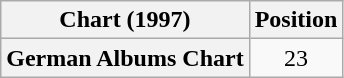<table class="wikitable sortable plainrowheaders" style="text-align:center;">
<tr>
<th scope="column">Chart (1997)</th>
<th scope="column">Position</th>
</tr>
<tr>
<th scope="row">German Albums Chart</th>
<td align="center">23</td>
</tr>
</table>
